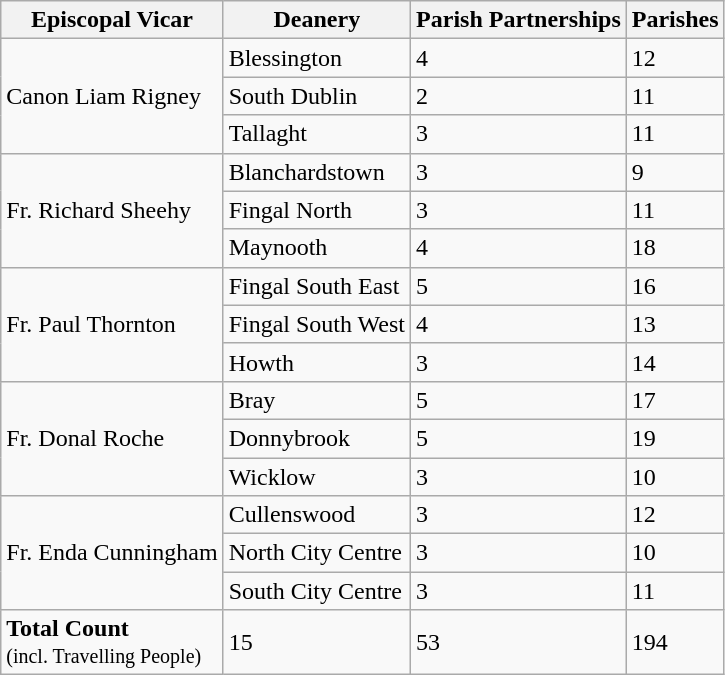<table class="wikitable">
<tr>
<th>Episcopal Vicar</th>
<th>Deanery</th>
<th>Parish Partnerships</th>
<th>Parishes</th>
</tr>
<tr>
<td rowspan="3">Canon Liam Rigney</td>
<td>Blessington</td>
<td>4</td>
<td>12</td>
</tr>
<tr>
<td>South Dublin</td>
<td>2</td>
<td>11</td>
</tr>
<tr>
<td>Tallaght</td>
<td>3</td>
<td>11</td>
</tr>
<tr>
<td rowspan="3">Fr. Richard Sheehy</td>
<td>Blanchardstown</td>
<td>3</td>
<td>9</td>
</tr>
<tr>
<td>Fingal North</td>
<td>3</td>
<td>11</td>
</tr>
<tr>
<td>Maynooth</td>
<td>4</td>
<td>18</td>
</tr>
<tr>
<td rowspan="3">Fr. Paul Thornton</td>
<td>Fingal South East</td>
<td>5</td>
<td>16</td>
</tr>
<tr>
<td>Fingal South West</td>
<td>4</td>
<td>13</td>
</tr>
<tr>
<td>Howth</td>
<td>3</td>
<td>14</td>
</tr>
<tr>
<td rowspan="3">Fr. Donal Roche</td>
<td>Bray</td>
<td>5</td>
<td>17</td>
</tr>
<tr>
<td>Donnybrook</td>
<td>5</td>
<td>19</td>
</tr>
<tr>
<td>Wicklow</td>
<td>3</td>
<td>10</td>
</tr>
<tr>
<td rowspan="3">Fr. Enda Cunningham</td>
<td>Cullenswood</td>
<td>3</td>
<td>12</td>
</tr>
<tr>
<td>North City Centre</td>
<td>3</td>
<td>10</td>
</tr>
<tr>
<td>South City Centre</td>
<td>3</td>
<td>11</td>
</tr>
<tr>
<td><strong>Total Count</strong><br><small>(incl. Travelling People)</small></td>
<td>15</td>
<td>53</td>
<td>194</td>
</tr>
</table>
